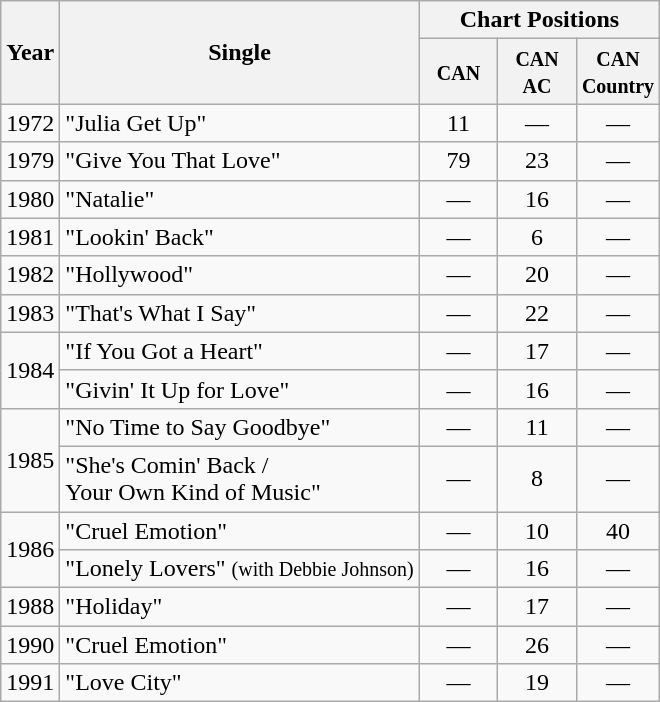<table class="wikitable">
<tr>
<th rowspan="2">Year</th>
<th rowspan="2">Single</th>
<th colspan="3">Chart Positions</th>
</tr>
<tr>
<th style="width:45px;"><small>CAN</small></th>
<th style="width:45px;"><small>CAN AC</small></th>
<th style="width:45px;"><small>CAN Country</small></th>
</tr>
<tr>
<td>1972</td>
<td>"Julia Get Up"</td>
<td style="text-align:center;">11</td>
<td style="text-align:center;">—</td>
<td style="text-align:center;">—</td>
</tr>
<tr>
<td>1979</td>
<td>"Give You That Love"</td>
<td style="text-align:center;">79</td>
<td style="text-align:center;">23</td>
<td style="text-align:center;">—</td>
</tr>
<tr>
<td>1980</td>
<td>"Natalie"</td>
<td style="text-align:center;">—</td>
<td style="text-align:center;">16</td>
<td style="text-align:center;">—</td>
</tr>
<tr>
<td>1981</td>
<td>"Lookin' Back"</td>
<td style="text-align:center;">—</td>
<td style="text-align:center;">6</td>
<td style="text-align:center;">—</td>
</tr>
<tr>
<td>1982</td>
<td>"Hollywood"</td>
<td style="text-align:center;">—</td>
<td style="text-align:center;">20</td>
<td style="text-align:center;">—</td>
</tr>
<tr>
<td>1983</td>
<td>"That's What I Say"</td>
<td style="text-align:center;">—</td>
<td style="text-align:center;">22</td>
<td style="text-align:center;">—</td>
</tr>
<tr>
<td rowspan="2">1984</td>
<td>"If You Got a Heart"</td>
<td style="text-align:center;">—</td>
<td style="text-align:center;">17</td>
<td style="text-align:center;">—</td>
</tr>
<tr>
<td>"Givin' It Up for Love"</td>
<td style="text-align:center;">—</td>
<td style="text-align:center;">16</td>
<td style="text-align:center;">—</td>
</tr>
<tr>
<td rowspan="2">1985</td>
<td>"No Time to Say Goodbye"</td>
<td style="text-align:center;">—</td>
<td style="text-align:center;">11</td>
<td style="text-align:center;">—</td>
</tr>
<tr>
<td>"She's Comin' Back /<br>Your Own Kind of Music"</td>
<td style="text-align:center;">—</td>
<td style="text-align:center;">8</td>
<td style="text-align:center;">—</td>
</tr>
<tr>
<td rowspan="2">1986</td>
<td>"Cruel Emotion"</td>
<td style="text-align:center;">—</td>
<td style="text-align:center;">10</td>
<td style="text-align:center;">40</td>
</tr>
<tr>
<td>"Lonely Lovers" <small>(with Debbie Johnson)</small></td>
<td style="text-align:center;">—</td>
<td style="text-align:center;">16</td>
<td style="text-align:center;">—</td>
</tr>
<tr>
<td>1988</td>
<td>"Holiday"</td>
<td style="text-align:center;">—</td>
<td style="text-align:center;">17</td>
<td style="text-align:center;">—</td>
</tr>
<tr>
<td>1990</td>
<td>"Cruel Emotion"</td>
<td style="text-align:center;">—</td>
<td style="text-align:center;">26</td>
<td style="text-align:center;">—</td>
</tr>
<tr>
<td>1991</td>
<td>"Love City"</td>
<td style="text-align:center;">—</td>
<td style="text-align:center;">19</td>
<td style="text-align:center;">—</td>
</tr>
</table>
